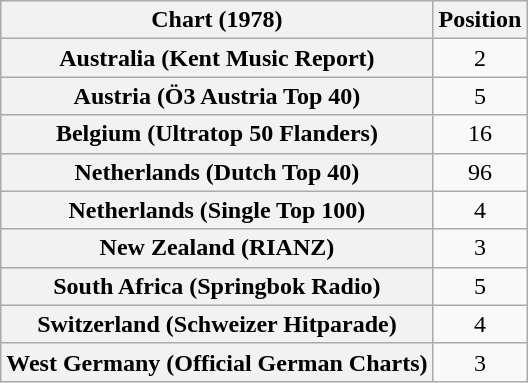<table class="wikitable sortable plainrowheaders" style="text-align:center">
<tr>
<th>Chart (1978)</th>
<th>Position</th>
</tr>
<tr>
<th scope="row">Australia (Kent Music Report)</th>
<td>2</td>
</tr>
<tr>
<th scope="row">Austria (Ö3 Austria Top 40)</th>
<td>5</td>
</tr>
<tr>
<th scope="row">Belgium (Ultratop 50 Flanders)</th>
<td>16</td>
</tr>
<tr>
<th scope="row">Netherlands (Dutch Top 40)</th>
<td>96</td>
</tr>
<tr>
<th scope="row">Netherlands (Single Top 100)</th>
<td>4</td>
</tr>
<tr>
<th scope="row">New Zealand (RIANZ)</th>
<td>3</td>
</tr>
<tr>
<th scope="row">South Africa (Springbok Radio)</th>
<td>5</td>
</tr>
<tr>
<th scope="row">Switzerland (Schweizer Hitparade)</th>
<td>4</td>
</tr>
<tr>
<th scope="row">West Germany (Official German Charts)</th>
<td>3</td>
</tr>
</table>
